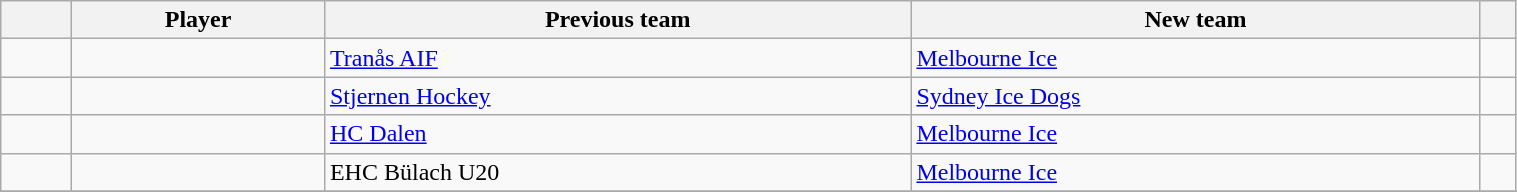<table class="sortable wikitable" width=80% font-size=90%>
<tr>
<th width=40></th>
<th>Player</th>
<th>Previous team</th>
<th>New team</th>
<th class="unsortable"></th>
</tr>
<tr>
<td align="center"></td>
<td></td>
<td><a href='#'>Tranås AIF</a></td>
<td><a href='#'>Melbourne Ice</a></td>
<td></td>
</tr>
<tr>
<td align="center"></td>
<td></td>
<td><a href='#'>Stjernen Hockey</a></td>
<td><a href='#'>Sydney Ice Dogs</a></td>
<td></td>
</tr>
<tr>
<td align="center"></td>
<td></td>
<td><a href='#'>HC Dalen</a></td>
<td><a href='#'>Melbourne Ice</a></td>
<td></td>
</tr>
<tr>
<td align="center"></td>
<td></td>
<td>EHC Bülach U20</td>
<td><a href='#'>Melbourne Ice</a></td>
<td></td>
</tr>
<tr>
</tr>
</table>
